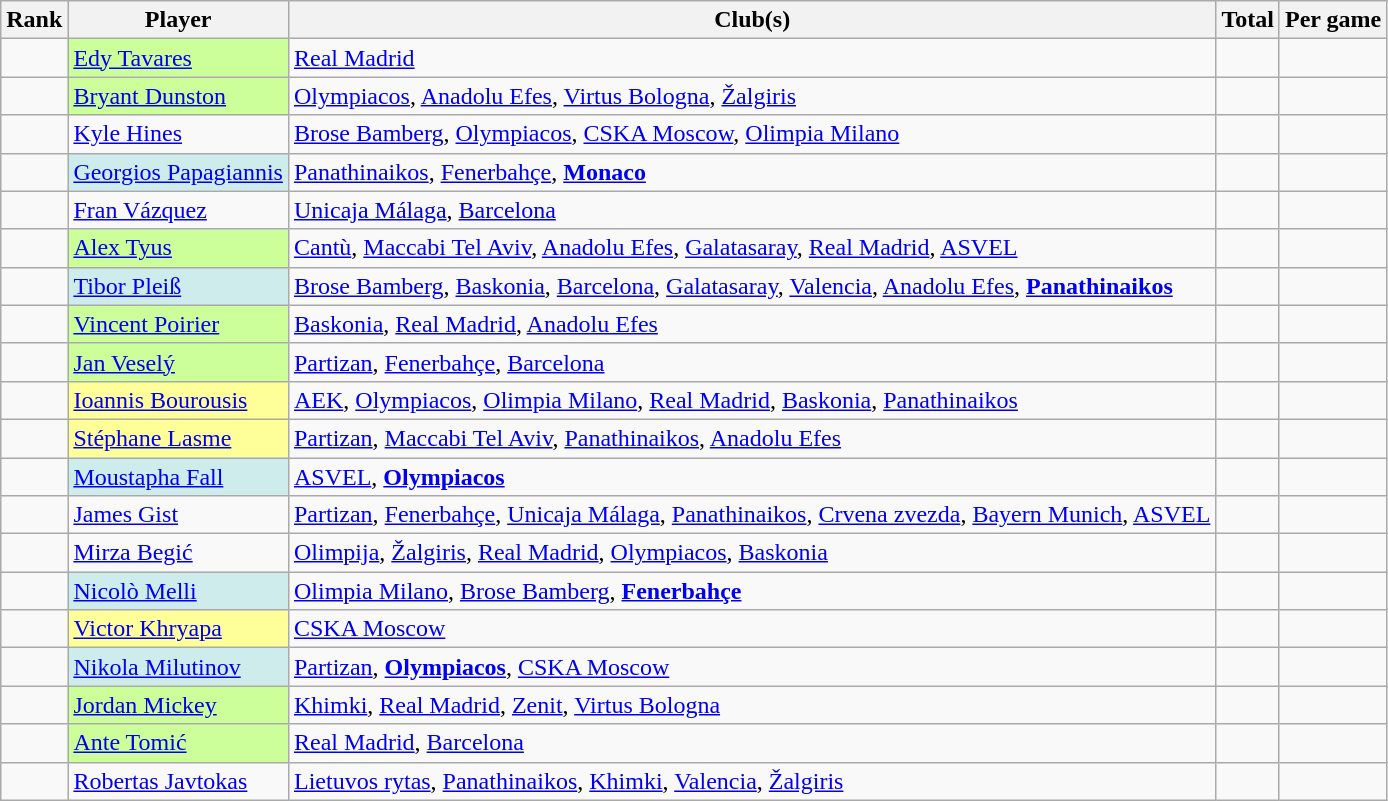<table class="wikitable sortable">
<tr>
<th>Rank</th>
<th>Player</th>
<th>Club(s)</th>
<th>Total</th>
<th>Per game</th>
</tr>
<tr>
<td></td>
<td bgcolor="#CCFF99"> <a href='#'>Edy Tavares</a></td>
<td><a href='#'>Real Madrid</a></td>
<td></td>
<td style="text-align:center;"></td>
</tr>
<tr>
<td></td>
<td bgcolor="#CCFF99">  <a href='#'>Bryant Dunston</a></td>
<td><a href='#'>Olympiacos</a>, <a href='#'>Anadolu Efes</a>, <a href='#'>Virtus Bologna</a>, <a href='#'>Žalgiris</a></td>
<td></td>
<td style="text-align:center;"></td>
</tr>
<tr>
<td></td>
<td> <a href='#'>Kyle Hines</a></td>
<td><a href='#'>Brose Bamberg</a>, <a href='#'>Olympiacos</a>, <a href='#'>CSKA Moscow</a>, <a href='#'>Olimpia Milano</a></td>
<td></td>
<td></td>
</tr>
<tr>
<td></td>
<td bgcolor="#CFECEC"> <a href='#'>Georgios Papagiannis</a></td>
<td><a href='#'>Panathinaikos</a>, <a href='#'>Fenerbahçe</a>, <strong><a href='#'>Monaco</a></strong></td>
<td></td>
<td style="text-align:center;"></td>
</tr>
<tr>
<td></td>
<td> <a href='#'>Fran Vázquez</a></td>
<td><a href='#'>Unicaja Málaga</a>, <a href='#'>Barcelona</a></td>
<td></td>
<td></td>
</tr>
<tr>
<td></td>
<td bgcolor="#CCFF99">  <a href='#'>Alex Tyus</a></td>
<td><a href='#'>Cantù</a>, <a href='#'>Maccabi Tel Aviv</a>, <a href='#'>Anadolu Efes</a>, <a href='#'>Galatasaray</a>, <a href='#'>Real Madrid</a>, <a href='#'>ASVEL</a></td>
<td></td>
<td></td>
</tr>
<tr>
<td></td>
<td bgcolor="#CFECEC"> <a href='#'>Tibor Pleiß</a></td>
<td><a href='#'>Brose Bamberg</a>, <a href='#'>Baskonia</a>, <a href='#'>Barcelona</a>, <a href='#'>Galatasaray</a>, <a href='#'>Valencia</a>, <a href='#'>Anadolu Efes</a>, <strong><a href='#'>Panathinaikos</a></strong></td>
<td></td>
<td style="text-align:center;"></td>
</tr>
<tr>
<td></td>
<td bgcolor="#CCFF99"> <a href='#'>Vincent Poirier</a></td>
<td><a href='#'>Baskonia</a>, <a href='#'>Real Madrid</a>, <a href='#'>Anadolu Efes</a></td>
<td></td>
<td style="text-align:center;"></td>
</tr>
<tr>
<td></td>
<td bgcolor="#CCFF99"> <a href='#'>Jan Veselý</a></td>
<td><a href='#'>Partizan</a>, <a href='#'>Fenerbahçe</a>, <a href='#'>Barcelona</a></td>
<td></td>
<td style="text-align:center;"></td>
</tr>
<tr>
<td></td>
<td bgcolor="#FFFF99"> <a href='#'>Ioannis Bourousis</a></td>
<td><a href='#'>AEK</a>, <a href='#'>Olympiacos</a>, <a href='#'>Olimpia Milano</a>, <a href='#'>Real Madrid</a>, <a href='#'>Baskonia</a>, <a href='#'>Panathinaikos</a></td>
<td></td>
<td></td>
</tr>
<tr>
<td></td>
<td bgcolor="#FFFF99"> <a href='#'>Stéphane Lasme</a></td>
<td><a href='#'>Partizan</a>, <a href='#'>Maccabi Tel Aviv</a>, <a href='#'>Panathinaikos</a>, <a href='#'>Anadolu Efes</a></td>
<td></td>
<td></td>
</tr>
<tr>
<td></td>
<td bgcolor="#CFECEC"> <a href='#'>Moustapha Fall</a></td>
<td><a href='#'>ASVEL</a>, <strong><a href='#'>Olympiacos</a></strong></td>
<td></td>
<td style="text-align:center;"></td>
</tr>
<tr>
<td></td>
<td> <a href='#'>James Gist</a></td>
<td><a href='#'>Partizan</a>, <a href='#'>Fenerbahçe</a>, <a href='#'>Unicaja Málaga</a>, <a href='#'>Panathinaikos</a>, <a href='#'>Crvena zvezda</a>, <a href='#'>Bayern Munich</a>, <a href='#'>ASVEL</a></td>
<td></td>
<td></td>
</tr>
<tr>
<td></td>
<td>  <a href='#'>Mirza Begić</a></td>
<td><a href='#'>Olimpija</a>, <a href='#'>Žalgiris</a>, <a href='#'>Real Madrid</a>, <a href='#'>Olympiacos</a>, <a href='#'>Baskonia</a></td>
<td></td>
<td></td>
</tr>
<tr>
<td></td>
<td bgcolor="#CFECEC"> <a href='#'>Nicolò Melli</a></td>
<td><a href='#'>Olimpia Milano</a>, <a href='#'>Brose Bamberg</a>, <strong><a href='#'>Fenerbahçe</a></strong></td>
<td></td>
<td style="text-align:center;"></td>
</tr>
<tr>
<td></td>
<td bgcolor="#FFFF99"> <a href='#'>Victor Khryapa</a></td>
<td><a href='#'>CSKA Moscow</a></td>
<td></td>
<td></td>
</tr>
<tr>
<td></td>
<td bgcolor="#CFECEC"> <a href='#'>Nikola Milutinov</a></td>
<td><a href='#'>Partizan</a>, <strong><a href='#'>Olympiacos</a></strong>, <a href='#'>CSKA Moscow</a></td>
<td></td>
<td style="text-align:center;"></td>
</tr>
<tr>
<td></td>
<td bgcolor="#CCFF99"> <a href='#'>Jordan Mickey</a></td>
<td><a href='#'>Khimki</a>, <a href='#'>Real Madrid</a>, <a href='#'>Zenit</a>,  <a href='#'>Virtus Bologna</a></td>
<td></td>
<td></td>
</tr>
<tr>
<td></td>
<td bgcolor="#CCFF99"> <a href='#'>Ante Tomić</a></td>
<td><a href='#'>Real Madrid</a>, <a href='#'>Barcelona</a></td>
<td></td>
<td></td>
</tr>
<tr>
<td></td>
<td> <a href='#'>Robertas Javtokas</a></td>
<td><a href='#'>Lietuvos rytas</a>, <a href='#'>Panathinaikos</a>, <a href='#'>Khimki</a>, <a href='#'>Valencia</a>, <a href='#'>Žalgiris</a></td>
<td></td>
<td></td>
</tr>
</table>
